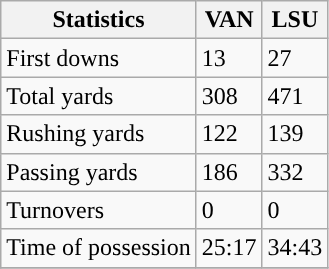<table class="wikitable" style="float: left;">
<tr>
<th>Statistics</th>
<th>VAN</th>
<th>LSU</th>
</tr>
<tr>
<td>First downs</td>
<td>13</td>
<td>27</td>
</tr>
<tr>
<td>Total yards</td>
<td>308</td>
<td>471</td>
</tr>
<tr>
<td>Rushing yards</td>
<td>122</td>
<td>139</td>
</tr>
<tr>
<td>Passing yards</td>
<td>186</td>
<td>332</td>
</tr>
<tr>
<td>Turnovers</td>
<td>0</td>
<td>0</td>
</tr>
<tr>
<td>Time of possession</td>
<td>25:17</td>
<td>34:43</td>
</tr>
<tr>
</tr>
</table>
